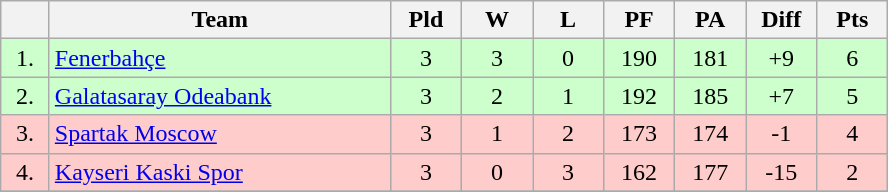<table class="wikitable" style="text-align:center">
<tr>
<th width=25></th>
<th width=220>Team</th>
<th width=40>Pld</th>
<th width=40>W</th>
<th width=40>L</th>
<th width=40>PF</th>
<th width=40>PA</th>
<th width=40>Diff</th>
<th width=40>Pts</th>
</tr>
<tr style="background:#ccffcc;">
<td>1.</td>
<td align=left> <a href='#'>Fenerbahçe</a></td>
<td>3</td>
<td>3</td>
<td>0</td>
<td>190</td>
<td>181</td>
<td>+9</td>
<td>6</td>
</tr>
<tr style="background:#ccffcc;">
<td>2.</td>
<td align=left> <a href='#'>Galatasaray Odeabank</a></td>
<td>3</td>
<td>2</td>
<td>1</td>
<td>192</td>
<td>185</td>
<td>+7</td>
<td>5</td>
</tr>
<tr style="background:#ffcccc;">
<td>3.</td>
<td align=left> <a href='#'>Spartak Moscow</a></td>
<td>3</td>
<td>1</td>
<td>2</td>
<td>173</td>
<td>174</td>
<td>-1</td>
<td>4</td>
</tr>
<tr style="background:#ffcccc;">
<td>4.</td>
<td align=left> <a href='#'>Kayseri Kaski Spor</a></td>
<td>3</td>
<td>0</td>
<td>3</td>
<td>162</td>
<td>177</td>
<td>-15</td>
<td>2</td>
</tr>
<tr>
</tr>
</table>
